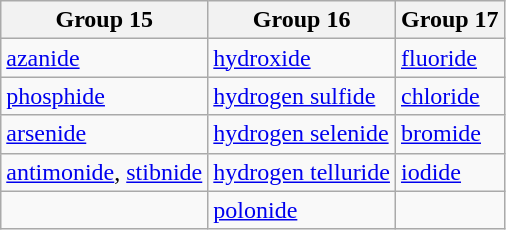<table class="wikitable">
<tr>
<th>Group 15</th>
<th>Group 16</th>
<th>Group 17</th>
</tr>
<tr>
<td><a href='#'>azanide</a></td>
<td><a href='#'>hydroxide</a></td>
<td><a href='#'>fluoride</a></td>
</tr>
<tr>
<td><a href='#'>phosphide</a></td>
<td><a href='#'>hydrogen sulfide</a></td>
<td><a href='#'>chloride</a></td>
</tr>
<tr>
<td><a href='#'>arsenide</a></td>
<td><a href='#'>hydrogen selenide</a></td>
<td><a href='#'>bromide</a></td>
</tr>
<tr>
<td><a href='#'>antimonide</a>, <a href='#'>stibnide</a></td>
<td><a href='#'>hydrogen telluride</a></td>
<td><a href='#'>iodide</a></td>
</tr>
<tr>
<td></td>
<td><a href='#'>polonide</a></td>
</tr>
</table>
